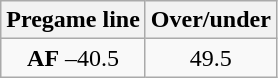<table class="wikitable">
<tr align="center">
<th style=>Pregame line</th>
<th style=>Over/under</th>
</tr>
<tr align="center">
<td><strong>AF</strong> –40.5</td>
<td>49.5</td>
</tr>
</table>
